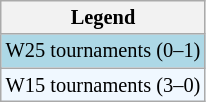<table class=wikitable style=font-size:85%;>
<tr>
<th>Legend</th>
</tr>
<tr style="background:lightblue;">
<td>W25 tournaments (0–1)</td>
</tr>
<tr style="background:#f0f8ff;">
<td>W15 tournaments (3–0)</td>
</tr>
</table>
